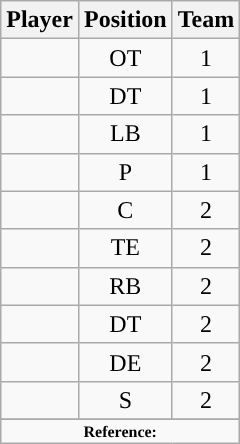<table class="wikitable sortable sortable" style="text-align: center">
<tr align=center>
<th>Player</th>
<th>Position</th>
<th>Team</th>
</tr>
<tr>
<td></td>
<td>OT</td>
<td>1</td>
</tr>
<tr>
<td></td>
<td>DT</td>
<td>1</td>
</tr>
<tr>
<td></td>
<td>LB</td>
<td>1</td>
</tr>
<tr>
<td></td>
<td>P</td>
<td>1</td>
</tr>
<tr>
<td></td>
<td>C</td>
<td>2</td>
</tr>
<tr>
<td></td>
<td>TE</td>
<td>2</td>
</tr>
<tr>
<td></td>
<td>RB</td>
<td>2</td>
</tr>
<tr>
<td></td>
<td>DT</td>
<td>2</td>
</tr>
<tr>
<td></td>
<td>DE</td>
<td>2</td>
</tr>
<tr>
<td></td>
<td>S</td>
<td>2</td>
</tr>
<tr>
</tr>
<tr class="sortbottom">
<td colspan="4"  style="font-size:8pt; text-align:center;"><strong>Reference:</strong></td>
</tr>
</table>
